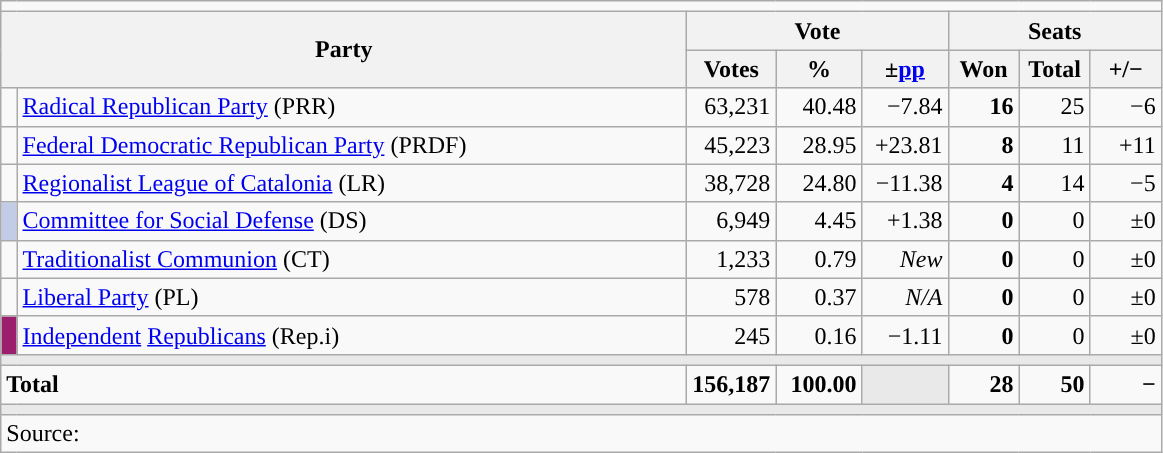<table class='wikitable' style='text-align:right; font-size:100%;'>
<tr>
<td colspan='8'></td>
</tr>
<tr bgcolor='#E9E9E9' align='center'>
<th align='left' rowspan='2' colspan='2' width='450'>Party</th>
<th colspan='3'>Vote</th>
<th colspan='3'>Seats</th>
</tr>
<tr bgcolor='#E9E9E9' align='center'>
<th width='50'>Votes</th>
<th width='50'>%</th>
<th width='50'>±<a href='#'>pp</a></th>
<th width='40'>Won</th>
<th width='40'>Total</th>
<th width='40'>+/−</th>
</tr>
<tr>
<td></td>
<td align='left'><a href='#'>Radical Republican Party</a> (PRR)</td>
<td>63,231</td>
<td>40.48</td>
<td>−7.84</td>
<td><strong>16</strong></td>
<td>25</td>
<td>−6</td>
</tr>
<tr>
<td></td>
<td align='left'><a href='#'>Federal Democratic Republican Party</a> (PRDF)</td>
<td>45,223</td>
<td>28.95</td>
<td>+23.81</td>
<td><strong>8</strong></td>
<td>11</td>
<td>+11</td>
</tr>
<tr>
<td></td>
<td align='left'><a href='#'>Regionalist League of Catalonia</a> (LR)</td>
<td>38,728</td>
<td>24.80</td>
<td>−11.38</td>
<td><strong>4</strong></td>
<td>14</td>
<td>−5</td>
</tr>
<tr>
<td bgcolor='#C2CCE7'></td>
<td align='left'><a href='#'>Committee for Social Defense</a> (DS)</td>
<td>6,949</td>
<td>4.45</td>
<td>+1.38</td>
<td><strong>0</strong></td>
<td>0</td>
<td>±0</td>
</tr>
<tr>
<td></td>
<td align='left'><a href='#'>Traditionalist Communion</a> (CT)</td>
<td>1,233</td>
<td>0.79</td>
<td><em>New</em></td>
<td><strong>0</strong></td>
<td>0</td>
<td>±0</td>
</tr>
<tr>
<td></td>
<td align='left'><a href='#'>Liberal Party</a> (PL)</td>
<td>578</td>
<td>0.37</td>
<td><em>N/A</em></td>
<td><strong>0</strong></td>
<td>0</td>
<td>±0</td>
</tr>
<tr>
<td bgcolor='#9C1F6E'></td>
<td align='left'><a href='#'>Independent</a> <a href='#'>Republicans</a> (Rep.i)</td>
<td>245</td>
<td>0.16</td>
<td>−1.11</td>
<td><strong>0</strong></td>
<td>0</td>
<td>±0</td>
</tr>
<tr>
<td colspan='8' bgcolor='#E9E9E9'></td>
</tr>
<tr style='font-weight:bold;'>
<td align='left' colspan='2'>Total</td>
<td>156,187</td>
<td>100.00</td>
<td bgcolor='#E9E9E9'></td>
<td>28</td>
<td>50</td>
<td>−</td>
</tr>
<tr>
<td colspan='8' bgcolor='#E9E9E9'></td>
</tr>
<tr>
<td align='left' colspan='8'>Source:</td>
</tr>
</table>
